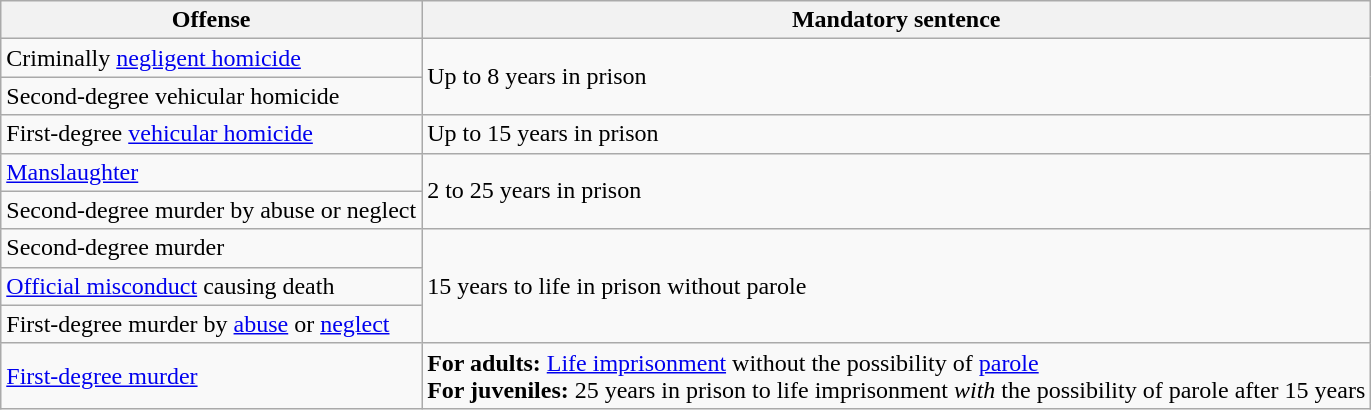<table class="wikitable">
<tr>
<th>Offense</th>
<th>Mandatory sentence</th>
</tr>
<tr>
<td>Criminally <a href='#'>negligent homicide</a></td>
<td rowspan="2">Up to 8 years in prison</td>
</tr>
<tr>
<td>Second-degree vehicular homicide</td>
</tr>
<tr>
<td>First-degree <a href='#'>vehicular homicide</a></td>
<td>Up to 15 years in prison</td>
</tr>
<tr>
<td><a href='#'>Manslaughter</a></td>
<td rowspan="2">2 to 25 years in prison</td>
</tr>
<tr>
<td>Second-degree murder by abuse or neglect</td>
</tr>
<tr>
<td>Second-degree murder</td>
<td rowspan="3">15 years to life in prison without parole</td>
</tr>
<tr>
<td><a href='#'>Official misconduct</a> causing death</td>
</tr>
<tr>
<td>First-degree murder by <a href='#'>abuse</a> or <a href='#'>neglect</a></td>
</tr>
<tr>
<td><a href='#'>First-degree murder</a></td>
<td><strong>For adults:</strong> <a href='#'>Life imprisonment</a> without the possibility of <a href='#'>parole</a><br><strong>For juveniles:</strong> 25 years in prison to life imprisonment <em>with</em> the possibility of parole after 15 years</td>
</tr>
</table>
